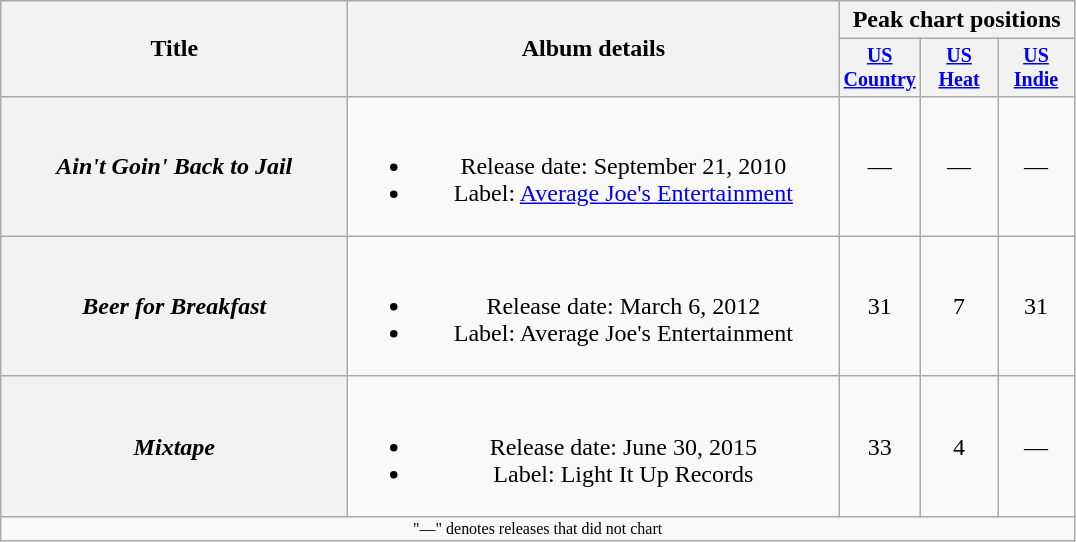<table class="wikitable plainrowheaders" style="text-align:center;">
<tr>
<th rowspan="2" style="width:14em;">Title</th>
<th rowspan="2" style="width:20em;">Album details</th>
<th colspan="3">Peak chart positions</th>
</tr>
<tr style="font-size:smaller;">
<th style="width:45px;"><a href='#'>US Country</a><br></th>
<th style="width:45px;"><a href='#'>US<br>Heat</a><br></th>
<th style="width:45px;"><a href='#'>US<br>Indie</a><br></th>
</tr>
<tr>
<th scope="row"><em>Ain't Goin' Back to Jail</em></th>
<td><br><ul><li>Release date: September 21, 2010</li><li>Label: <a href='#'>Average Joe's Entertainment</a></li></ul></td>
<td>—</td>
<td>—</td>
<td>—</td>
</tr>
<tr>
<th scope="row"><em>Beer for Breakfast</em></th>
<td><br><ul><li>Release date: March 6, 2012</li><li>Label: Average Joe's Entertainment</li></ul></td>
<td>31</td>
<td>7</td>
<td>31</td>
</tr>
<tr>
<th scope="row"><em>Mixtape</em></th>
<td><br><ul><li>Release date: June 30, 2015</li><li>Label: Light It Up Records</li></ul></td>
<td>33</td>
<td>4</td>
<td>—</td>
</tr>
<tr>
<td colspan="5" style="font-size:8pt">"—" denotes releases that did not chart</td>
</tr>
</table>
